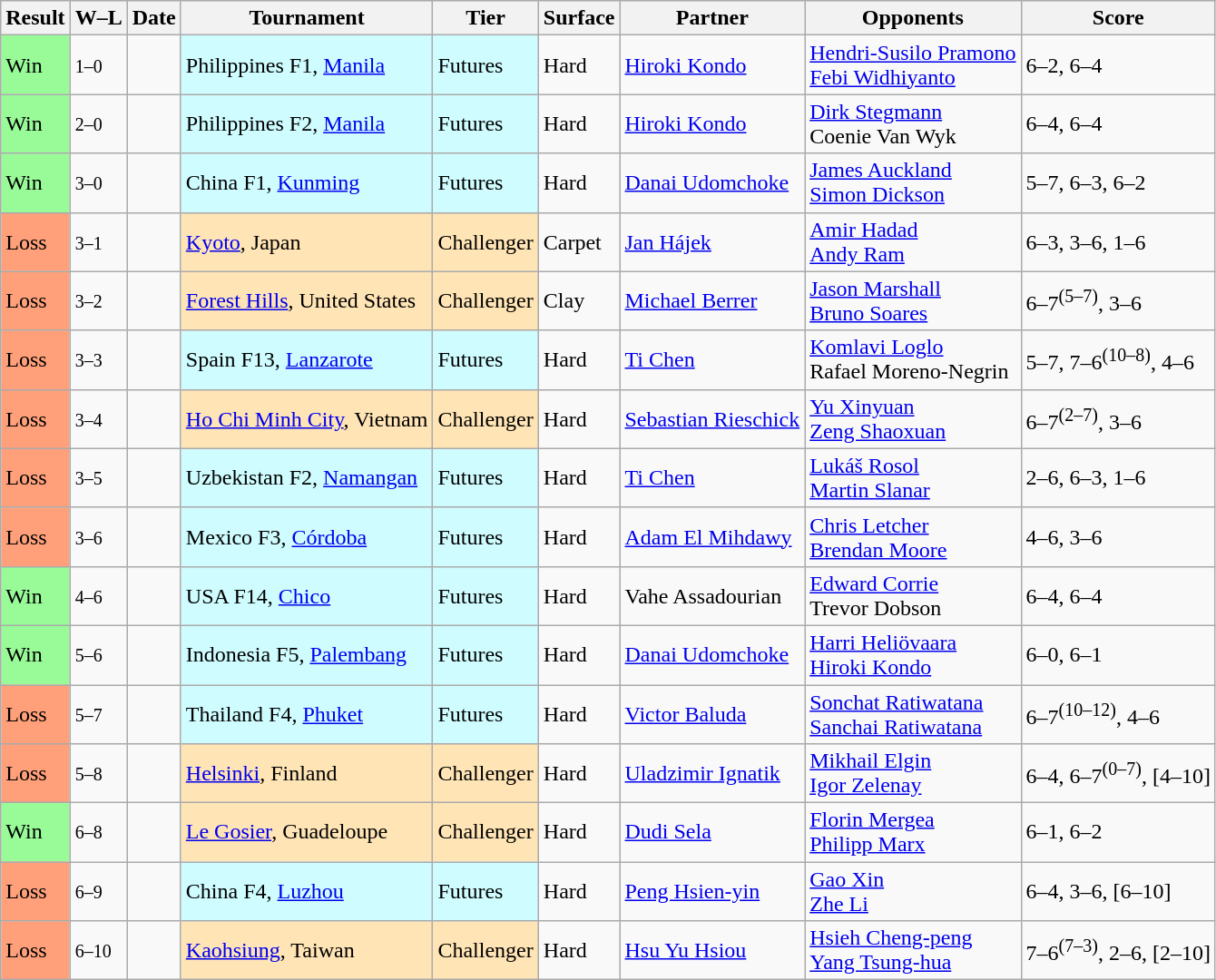<table class="sortable wikitable">
<tr>
<th>Result</th>
<th class="unsortable">W–L</th>
<th>Date</th>
<th>Tournament</th>
<th>Tier</th>
<th>Surface</th>
<th>Partner</th>
<th>Opponents</th>
<th class="unsortable">Score</th>
</tr>
<tr>
<td bgcolor=98FB98>Win</td>
<td><small>1–0</small></td>
<td></td>
<td style="background:#cffcff;">Philippines F1, <a href='#'>Manila</a></td>
<td style="background:#cffcff;">Futures</td>
<td>Hard</td>
<td> <a href='#'>Hiroki Kondo</a></td>
<td> <a href='#'>Hendri-Susilo Pramono</a> <br>  <a href='#'>Febi Widhiyanto</a></td>
<td>6–2, 6–4</td>
</tr>
<tr>
<td bgcolor=98FB98>Win</td>
<td><small>2–0</small></td>
<td></td>
<td style="background:#cffcff;">Philippines F2, <a href='#'>Manila</a></td>
<td style="background:#cffcff;">Futures</td>
<td>Hard</td>
<td> <a href='#'>Hiroki Kondo</a></td>
<td> <a href='#'>Dirk Stegmann</a> <br>  Coenie Van Wyk</td>
<td>6–4, 6–4</td>
</tr>
<tr>
<td bgcolor=98FB98>Win</td>
<td><small>3–0</small></td>
<td></td>
<td style="background:#cffcff;">China F1, <a href='#'>Kunming</a></td>
<td style="background:#cffcff;">Futures</td>
<td>Hard</td>
<td> <a href='#'>Danai Udomchoke</a></td>
<td> <a href='#'>James Auckland</a> <br>  <a href='#'>Simon Dickson</a></td>
<td>5–7, 6–3, 6–2</td>
</tr>
<tr>
<td bgcolor=FFA07A>Loss</td>
<td><small>3–1</small></td>
<td></td>
<td style="background:moccasin;"><a href='#'>Kyoto</a>, Japan</td>
<td style="background:moccasin;">Challenger</td>
<td>Carpet</td>
<td> <a href='#'>Jan Hájek</a></td>
<td> <a href='#'>Amir Hadad</a> <br>  <a href='#'>Andy Ram</a></td>
<td>6–3, 3–6, 1–6</td>
</tr>
<tr>
<td bgcolor=FFA07A>Loss</td>
<td><small>3–2</small></td>
<td></td>
<td style="background:moccasin;"><a href='#'>Forest Hills</a>, United States</td>
<td style="background:moccasin;">Challenger</td>
<td>Clay</td>
<td> <a href='#'>Michael Berrer</a></td>
<td> <a href='#'>Jason Marshall</a> <br>  <a href='#'>Bruno Soares</a></td>
<td>6–7<sup>(5–7)</sup>, 3–6</td>
</tr>
<tr>
<td bgcolor=FFA07A>Loss</td>
<td><small>3–3</small></td>
<td></td>
<td style="background:#cffcff;">Spain F13, <a href='#'>Lanzarote</a></td>
<td style="background:#cffcff;">Futures</td>
<td>Hard</td>
<td> <a href='#'>Ti Chen</a></td>
<td> <a href='#'>Komlavi Loglo</a> <br>  Rafael Moreno-Negrin</td>
<td>5–7, 7–6<sup>(10–8)</sup>, 4–6</td>
</tr>
<tr>
<td bgcolor=FFA07A>Loss</td>
<td><small>3–4</small></td>
<td></td>
<td style="background:moccasin;"><a href='#'>Ho Chi Minh City</a>, Vietnam</td>
<td style="background:moccasin;">Challenger</td>
<td>Hard</td>
<td> <a href='#'>Sebastian Rieschick</a></td>
<td> <a href='#'>Yu Xinyuan</a> <br>  <a href='#'>Zeng Shaoxuan</a></td>
<td>6–7<sup>(2–7)</sup>, 3–6</td>
</tr>
<tr>
<td bgcolor=FFA07A>Loss</td>
<td><small>3–5</small></td>
<td></td>
<td style="background:#cffcff;">Uzbekistan F2, <a href='#'>Namangan</a></td>
<td style="background:#cffcff;">Futures</td>
<td>Hard</td>
<td> <a href='#'>Ti Chen</a></td>
<td> <a href='#'>Lukáš Rosol</a> <br>  <a href='#'>Martin Slanar</a></td>
<td>2–6, 6–3, 1–6</td>
</tr>
<tr>
<td bgcolor=FFA07A>Loss</td>
<td><small>3–6</small></td>
<td></td>
<td style="background:#cffcff;">Mexico F3, <a href='#'>Córdoba</a></td>
<td style="background:#cffcff;">Futures</td>
<td>Hard</td>
<td> <a href='#'>Adam El Mihdawy</a></td>
<td> <a href='#'>Chris Letcher</a> <br>  <a href='#'>Brendan Moore</a></td>
<td>4–6, 3–6</td>
</tr>
<tr>
<td bgcolor=98FB98>Win</td>
<td><small>4–6</small></td>
<td></td>
<td style="background:#cffcff;">USA F14, <a href='#'>Chico</a></td>
<td style="background:#cffcff;">Futures</td>
<td>Hard</td>
<td> Vahe Assadourian</td>
<td> <a href='#'>Edward Corrie</a> <br>  Trevor Dobson</td>
<td>6–4, 6–4</td>
</tr>
<tr>
<td bgcolor=98FB98>Win</td>
<td><small>5–6</small></td>
<td></td>
<td style="background:#cffcff;">Indonesia F5, <a href='#'>Palembang</a></td>
<td style="background:#cffcff;">Futures</td>
<td>Hard</td>
<td> <a href='#'>Danai Udomchoke</a></td>
<td> <a href='#'>Harri Heliövaara</a> <br>  <a href='#'>Hiroki Kondo</a></td>
<td>6–0, 6–1</td>
</tr>
<tr>
<td bgcolor=FFA07A>Loss</td>
<td><small>5–7</small></td>
<td></td>
<td style="background:#cffcff;">Thailand F4, <a href='#'>Phuket</a></td>
<td style="background:#cffcff;">Futures</td>
<td>Hard</td>
<td> <a href='#'>Victor Baluda</a></td>
<td> <a href='#'>Sonchat Ratiwatana</a> <br>  <a href='#'>Sanchai Ratiwatana</a></td>
<td>6–7<sup>(10–12)</sup>, 4–6</td>
</tr>
<tr>
<td bgcolor=FFA07A>Loss</td>
<td><small>5–8</small></td>
<td></td>
<td style="background:moccasin;"><a href='#'>Helsinki</a>, Finland</td>
<td style="background:moccasin;">Challenger</td>
<td>Hard</td>
<td> <a href='#'>Uladzimir Ignatik</a></td>
<td> <a href='#'>Mikhail Elgin</a> <br>  <a href='#'>Igor Zelenay</a></td>
<td>6–4, 6–7<sup>(0–7)</sup>, [4–10]</td>
</tr>
<tr>
<td bgcolor=98FB98>Win</td>
<td><small>6–8</small></td>
<td></td>
<td style="background:moccasin;"><a href='#'>Le Gosier</a>, Guadeloupe</td>
<td style="background:moccasin;">Challenger</td>
<td>Hard</td>
<td> <a href='#'>Dudi Sela</a></td>
<td> <a href='#'>Florin Mergea</a> <br>  <a href='#'>Philipp Marx</a></td>
<td>6–1, 6–2</td>
</tr>
<tr>
<td bgcolor=FFA07A>Loss</td>
<td><small>6–9</small></td>
<td></td>
<td style="background:#cffcff;">China F4, <a href='#'>Luzhou</a></td>
<td style="background:#cffcff;">Futures</td>
<td>Hard</td>
<td> <a href='#'>Peng Hsien-yin</a></td>
<td> <a href='#'>Gao Xin</a> <br>  <a href='#'>Zhe Li</a></td>
<td>6–4, 3–6, [6–10]</td>
</tr>
<tr>
<td bgcolor=FFA07A>Loss</td>
<td><small>6–10</small></td>
<td></td>
<td style="background:moccasin;"><a href='#'>Kaohsiung</a>, Taiwan</td>
<td style="background:moccasin;">Challenger</td>
<td>Hard</td>
<td> <a href='#'>Hsu Yu Hsiou</a></td>
<td> <a href='#'>Hsieh Cheng-peng</a> <br>  <a href='#'>Yang Tsung-hua</a></td>
<td>7–6<sup>(7–3)</sup>, 2–6, [2–10]</td>
</tr>
</table>
